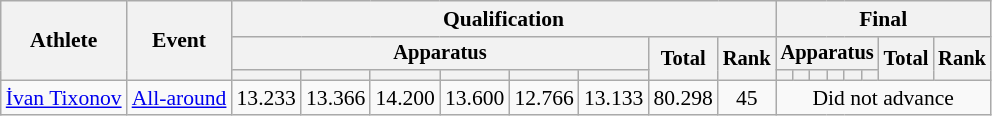<table class="wikitable" style="font-size:90%">
<tr>
<th rowspan=3>Athlete</th>
<th rowspan=3>Event</th>
<th colspan =8>Qualification</th>
<th colspan =8>Final</th>
</tr>
<tr style="font-size:95%">
<th colspan=6>Apparatus</th>
<th rowspan=2>Total</th>
<th rowspan=2>Rank</th>
<th colspan=6>Apparatus</th>
<th rowspan=2>Total</th>
<th rowspan=2>Rank</th>
</tr>
<tr style="font-size:95%">
<th></th>
<th></th>
<th></th>
<th></th>
<th></th>
<th></th>
<th></th>
<th></th>
<th></th>
<th></th>
<th></th>
<th></th>
</tr>
<tr align=center>
<td align=left><a href='#'>İvan Tixonov</a></td>
<td align=left><a href='#'>All-around</a></td>
<td>13.233</td>
<td>13.366</td>
<td>14.200</td>
<td>13.600</td>
<td>12.766</td>
<td>13.133</td>
<td>80.298</td>
<td>45</td>
<td colspan=8>Did not advance</td>
</tr>
</table>
